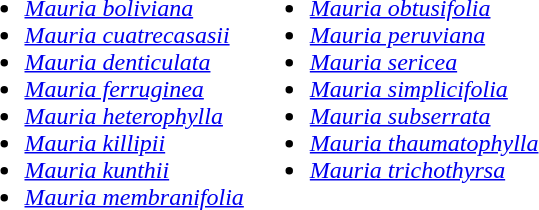<table>
<tr valign=top>
<td><br><ul><li><em><a href='#'>Mauria boliviana</a></em> </li><li><em><a href='#'>Mauria cuatrecasasii</a></em> </li><li><em><a href='#'>Mauria denticulata</a></em> </li><li><em><a href='#'>Mauria ferruginea</a></em> </li><li><em><a href='#'>Mauria heterophylla</a></em> </li><li><em><a href='#'>Mauria killipii</a></em> </li><li><em><a href='#'>Mauria kunthii</a></em> </li><li><em><a href='#'>Mauria membranifolia</a></em> </li></ul></td>
<td><br><ul><li><em><a href='#'>Mauria obtusifolia</a></em> </li><li><em><a href='#'>Mauria peruviana</a></em> </li><li><em><a href='#'>Mauria sericea</a></em> </li><li><em><a href='#'>Mauria simplicifolia</a></em> </li><li><em><a href='#'>Mauria subserrata</a></em> </li><li><em><a href='#'>Mauria thaumatophylla</a></em> </li><li><em><a href='#'>Mauria trichothyrsa</a></em> </li></ul></td>
</tr>
</table>
